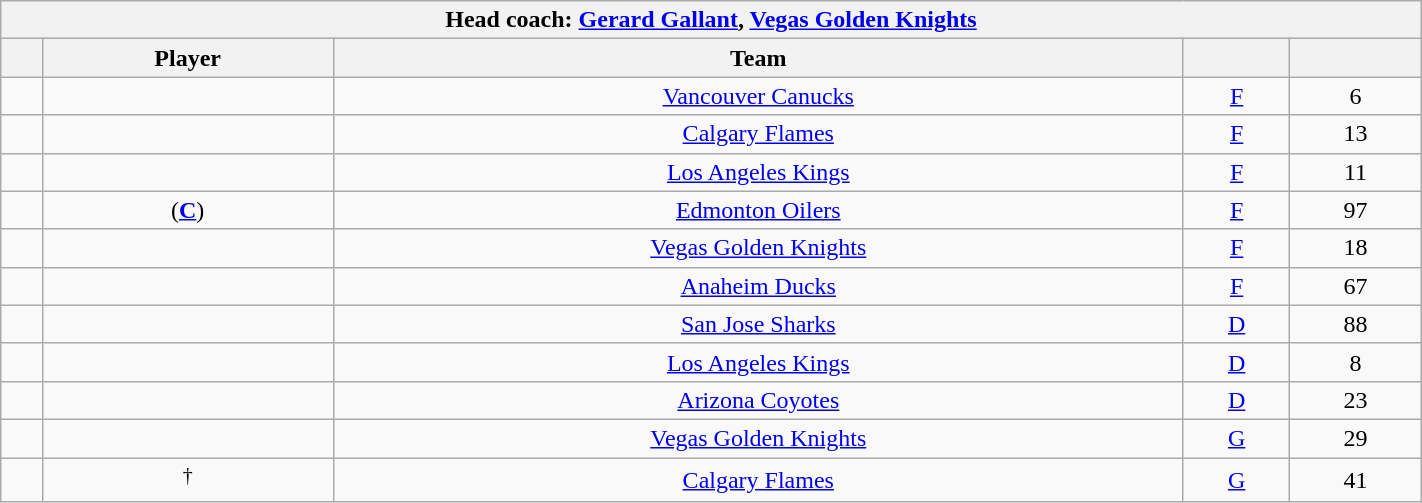<table class="wikitable sortable"  style="text-align:center; width:75%;">
<tr>
<th colspan=5>Head coach:  <a href='#'>Gerard Gallant</a>, <a href='#'>Vegas Golden Knights</a></th>
</tr>
<tr>
<th></th>
<th>Player</th>
<th>Team</th>
<th></th>
<th></th>
</tr>
<tr>
<td></td>
<td></td>
<td><a href='#'>Vancouver Canucks</a></td>
<td><a href='#'>F</a></td>
<td>6</td>
</tr>
<tr>
<td></td>
<td></td>
<td><a href='#'>Calgary Flames</a></td>
<td><a href='#'>F</a></td>
<td>13</td>
</tr>
<tr>
<td></td>
<td></td>
<td><a href='#'>Los Angeles Kings</a></td>
<td><a href='#'>F</a></td>
<td>11</td>
</tr>
<tr>
<td></td>
<td> (<strong><a href='#'>C</a></strong>)</td>
<td><a href='#'>Edmonton Oilers</a></td>
<td><a href='#'>F</a></td>
<td>97</td>
</tr>
<tr>
<td></td>
<td></td>
<td><a href='#'>Vegas Golden Knights</a></td>
<td><a href='#'>F</a></td>
<td>18</td>
</tr>
<tr>
<td></td>
<td></td>
<td><a href='#'>Anaheim Ducks</a></td>
<td><a href='#'>F</a></td>
<td>67</td>
</tr>
<tr>
<td></td>
<td></td>
<td><a href='#'>San Jose Sharks</a></td>
<td><a href='#'>D</a></td>
<td>88</td>
</tr>
<tr>
<td></td>
<td></td>
<td><a href='#'>Los Angeles Kings</a></td>
<td><a href='#'>D</a></td>
<td>8</td>
</tr>
<tr>
<td></td>
<td></td>
<td><a href='#'>Arizona Coyotes</a></td>
<td><a href='#'>D</a></td>
<td>23</td>
</tr>
<tr>
<td></td>
<td></td>
<td><a href='#'>Vegas Golden Knights</a></td>
<td><a href='#'>G</a></td>
<td>29</td>
</tr>
<tr>
<td></td>
<td><sup>†</sup></td>
<td><a href='#'>Calgary Flames</a></td>
<td><a href='#'>G</a></td>
<td>41</td>
</tr>
</table>
